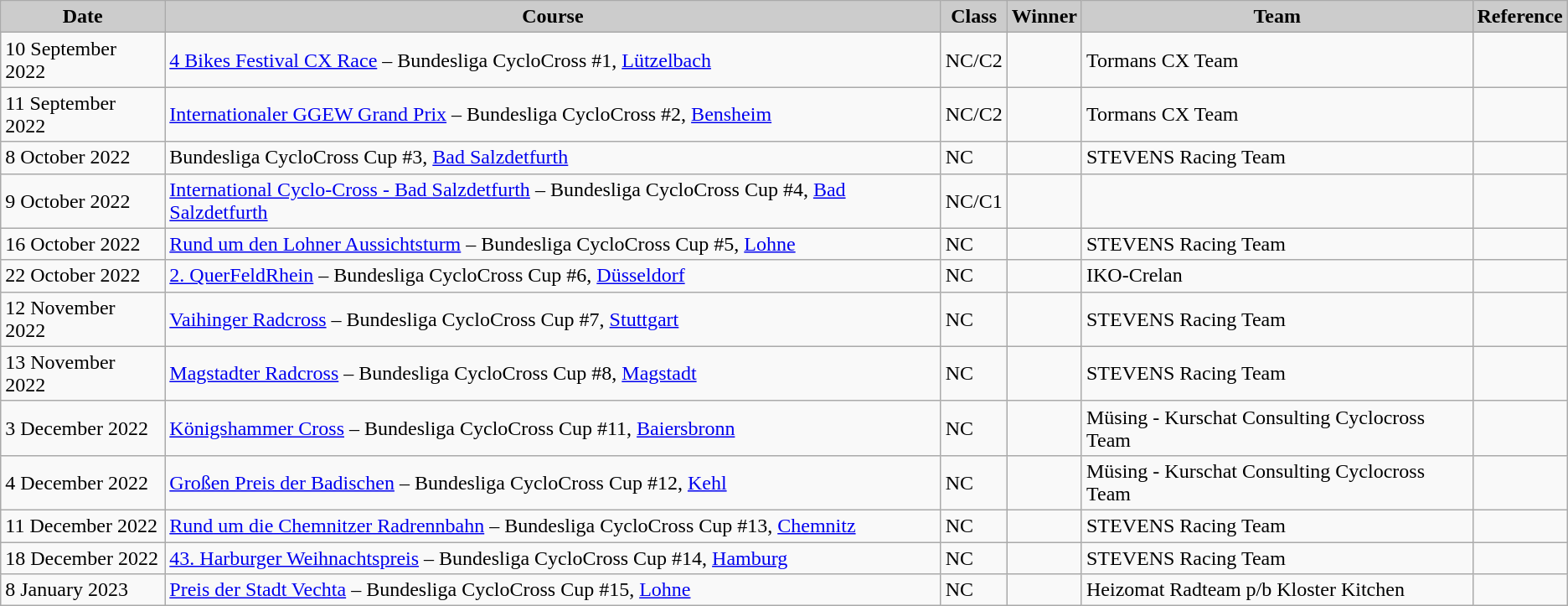<table class="wikitable sortable alternance ">
<tr>
<th scope="col" style="background-color:#CCCCCC;">Date</th>
<th scope="col" style="background-color:#CCCCCC;">Course</th>
<th scope="col" style="background-color:#CCCCCC;">Class</th>
<th scope="col" style="background-color:#CCCCCC;">Winner</th>
<th scope="col" style="background-color:#CCCCCC;">Team</th>
<th scope="col" style="background-color:#CCCCCC;">Reference</th>
</tr>
<tr>
<td>10 September 2022</td>
<td> <a href='#'>4 Bikes Festival CX Race</a> – Bundesliga CycloCross #1, <a href='#'>Lützelbach</a></td>
<td>NC/C2</td>
<td></td>
<td>Tormans CX Team</td>
<td></td>
</tr>
<tr>
<td>11 September 2022</td>
<td> <a href='#'>Internationaler GGEW Grand Prix</a> – Bundesliga CycloCross #2, <a href='#'>Bensheim</a></td>
<td>NC/C2</td>
<td></td>
<td>Tormans CX Team</td>
<td></td>
</tr>
<tr>
<td>8 October 2022</td>
<td> Bundesliga CycloCross Cup #3, <a href='#'>Bad Salzdetfurth</a></td>
<td>NC</td>
<td></td>
<td>STEVENS Racing Team</td>
<td></td>
</tr>
<tr>
<td>9 October 2022</td>
<td> <a href='#'>International Cyclo-Cross - Bad Salzdetfurth</a> – Bundesliga CycloCross Cup #4, <a href='#'>Bad Salzdetfurth</a></td>
<td>NC/C1</td>
<td></td>
<td></td>
<td></td>
</tr>
<tr>
<td>16 October 2022</td>
<td> <a href='#'>Rund um den Lohner Aussichtsturm</a> – Bundesliga CycloCross Cup #5, <a href='#'>Lohne</a></td>
<td>NC</td>
<td></td>
<td>STEVENS Racing Team</td>
<td></td>
</tr>
<tr>
<td>22 October 2022</td>
<td> <a href='#'>2. QuerFeldRhein</a> – Bundesliga CycloCross Cup #6, <a href='#'>Düsseldorf</a></td>
<td>NC</td>
<td></td>
<td>IKO-Crelan</td>
<td></td>
</tr>
<tr>
<td>12 November 2022</td>
<td> <a href='#'>Vaihinger Radcross</a> – Bundesliga CycloCross Cup #7, <a href='#'>Stuttgart</a></td>
<td>NC</td>
<td></td>
<td>STEVENS Racing Team</td>
<td></td>
</tr>
<tr>
<td>13 November 2022</td>
<td> <a href='#'>Magstadter Radcross</a> – Bundesliga CycloCross Cup #8, <a href='#'>Magstadt</a></td>
<td>NC</td>
<td></td>
<td>STEVENS Racing Team</td>
<td></td>
</tr>
<tr>
<td>3 December 2022</td>
<td> <a href='#'>Königshammer Cross</a> – Bundesliga CycloCross Cup #11, <a href='#'>Baiersbronn</a></td>
<td>NC</td>
<td></td>
<td>Müsing - Kurschat Consulting Cyclocross Team</td>
<td></td>
</tr>
<tr>
<td>4 December 2022</td>
<td> <a href='#'>Großen Preis der Badischen</a> – Bundesliga CycloCross Cup #12, <a href='#'>Kehl</a></td>
<td>NC</td>
<td></td>
<td>Müsing - Kurschat Consulting Cyclocross Team</td>
<td></td>
</tr>
<tr>
<td>11 December 2022</td>
<td> <a href='#'>Rund um die Chemnitzer Radrennbahn</a> – Bundesliga CycloCross Cup #13, <a href='#'>Chemnitz</a></td>
<td>NC</td>
<td></td>
<td>STEVENS Racing Team</td>
<td></td>
</tr>
<tr>
<td>18 December 2022</td>
<td> <a href='#'>43. Harburger Weihnachtspreis</a> – Bundesliga CycloCross Cup #14, <a href='#'>Hamburg</a></td>
<td>NC</td>
<td></td>
<td>STEVENS Racing Team</td>
<td></td>
</tr>
<tr>
<td>8 January 2023</td>
<td> <a href='#'>Preis der Stadt Vechta</a> – Bundesliga CycloCross Cup #15, <a href='#'>Lohne</a></td>
<td>NC</td>
<td></td>
<td>Heizomat Radteam p/b Kloster Kitchen</td>
<td></td>
</tr>
</table>
